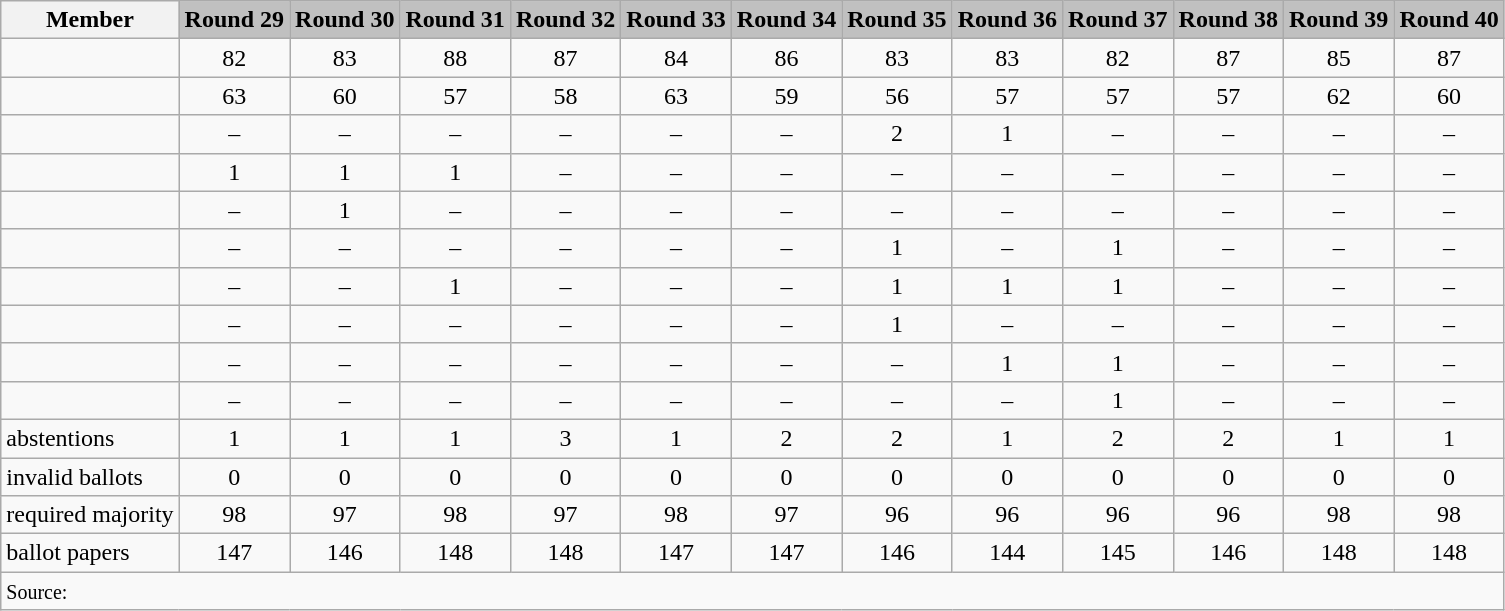<table class="wikitable collapsible collapsed">
<tr>
<th>Member</th>
<td style="background:silver;"><strong>Round 29</strong></td>
<td style="background:silver;"><strong>Round 30</strong></td>
<td style="background:silver;"><strong>Round 31</strong></td>
<td style="background:silver;"><strong>Round 32</strong></td>
<td style="background:silver;"><strong>Round 33</strong></td>
<td style="background:silver;"><strong>Round 34</strong></td>
<td style="background:silver;"><strong>Round 35</strong></td>
<td style="background:silver;"><strong>Round 36</strong></td>
<td style="background:silver;"><strong>Round 37</strong></td>
<td style="background:silver;"><strong>Round 38</strong></td>
<td style="background:silver;"><strong>Round 39</strong></td>
<td style="background:silver;"><strong>Round 40</strong></td>
</tr>
<tr>
<td></td>
<td style="text-align:center;">82</td>
<td style="text-align:center;">83</td>
<td style="text-align:center;">88</td>
<td style="text-align:center;">87</td>
<td style="text-align:center;">84</td>
<td style="text-align:center;">86</td>
<td style="text-align:center;">83</td>
<td style="text-align:center;">83</td>
<td style="text-align:center;">82</td>
<td style="text-align:center;">87</td>
<td style="text-align:center;">85</td>
<td style="text-align:center;">87</td>
</tr>
<tr>
<td></td>
<td style="text-align:center;">63</td>
<td style="text-align:center;">60</td>
<td style="text-align:center;">57</td>
<td style="text-align:center;">58</td>
<td style="text-align:center;">63</td>
<td style="text-align:center;">59</td>
<td style="text-align:center;">56</td>
<td style="text-align:center;">57</td>
<td style="text-align:center;">57</td>
<td style="text-align:center;">57</td>
<td style="text-align:center;">62</td>
<td style="text-align:center;">60</td>
</tr>
<tr>
<td></td>
<td style="text-align:center;">–</td>
<td style="text-align:center;">–</td>
<td style="text-align:center;">–</td>
<td style="text-align:center;">–</td>
<td style="text-align:center;">–</td>
<td style="text-align:center;">–</td>
<td style="text-align:center;">2</td>
<td style="text-align:center;">1</td>
<td style="text-align:center;">–</td>
<td style="text-align:center;">–</td>
<td style="text-align:center;">–</td>
<td style="text-align:center;">–</td>
</tr>
<tr>
<td></td>
<td style="text-align:center;">1</td>
<td style="text-align:center;">1</td>
<td style="text-align:center;">1</td>
<td style="text-align:center;">–</td>
<td style="text-align:center;">–</td>
<td style="text-align:center;">–</td>
<td style="text-align:center;">–</td>
<td style="text-align:center;">–</td>
<td style="text-align:center;">–</td>
<td style="text-align:center;">–</td>
<td style="text-align:center;">–</td>
<td style="text-align:center;">–</td>
</tr>
<tr>
<td></td>
<td style="text-align:center;">–</td>
<td style="text-align:center;">1</td>
<td style="text-align:center;">–</td>
<td style="text-align:center;">–</td>
<td style="text-align:center;">–</td>
<td style="text-align:center;">–</td>
<td style="text-align:center;">–</td>
<td style="text-align:center;">–</td>
<td style="text-align:center;">–</td>
<td style="text-align:center;">–</td>
<td style="text-align:center;">–</td>
<td style="text-align:center;">–</td>
</tr>
<tr>
<td></td>
<td style="text-align:center;">–</td>
<td style="text-align:center;">–</td>
<td style="text-align:center;">–</td>
<td style="text-align:center;">–</td>
<td style="text-align:center;">–</td>
<td style="text-align:center;">–</td>
<td style="text-align:center;">1</td>
<td style="text-align:center;">–</td>
<td style="text-align:center;">1</td>
<td style="text-align:center;">–</td>
<td style="text-align:center;">–</td>
<td style="text-align:center;">–</td>
</tr>
<tr>
<td></td>
<td style="text-align:center;">–</td>
<td style="text-align:center;">–</td>
<td style="text-align:center;">1</td>
<td style="text-align:center;">–</td>
<td style="text-align:center;">–</td>
<td style="text-align:center;">–</td>
<td style="text-align:center;">1</td>
<td style="text-align:center;">1</td>
<td style="text-align:center;">1</td>
<td style="text-align:center;">–</td>
<td style="text-align:center;">–</td>
<td style="text-align:center;">–</td>
</tr>
<tr>
<td></td>
<td style="text-align:center;">–</td>
<td style="text-align:center;">–</td>
<td style="text-align:center;">–</td>
<td style="text-align:center;">–</td>
<td style="text-align:center;">–</td>
<td style="text-align:center;">–</td>
<td style="text-align:center;">1</td>
<td style="text-align:center;">–</td>
<td style="text-align:center;">–</td>
<td style="text-align:center;">–</td>
<td style="text-align:center;">–</td>
<td style="text-align:center;">–</td>
</tr>
<tr>
<td></td>
<td style="text-align:center;">–</td>
<td style="text-align:center;">–</td>
<td style="text-align:center;">–</td>
<td style="text-align:center;">–</td>
<td style="text-align:center;">–</td>
<td style="text-align:center;">–</td>
<td style="text-align:center;">–</td>
<td style="text-align:center;">1</td>
<td style="text-align:center;">1</td>
<td style="text-align:center;">–</td>
<td style="text-align:center;">–</td>
<td style="text-align:center;">–</td>
</tr>
<tr>
<td></td>
<td style="text-align:center;">–</td>
<td style="text-align:center;">–</td>
<td style="text-align:center;">–</td>
<td style="text-align:center;">–</td>
<td style="text-align:center;">–</td>
<td style="text-align:center;">–</td>
<td style="text-align:center;">–</td>
<td style="text-align:center;">–</td>
<td style="text-align:center;">1</td>
<td style="text-align:center;">–</td>
<td style="text-align:center;">–</td>
<td style="text-align:center;">–</td>
</tr>
<tr>
<td>abstentions</td>
<td style="text-align:center;">1</td>
<td style="text-align:center;">1</td>
<td style="text-align:center;">1</td>
<td style="text-align:center;">3</td>
<td style="text-align:center;">1</td>
<td style="text-align:center;">2</td>
<td style="text-align:center;">2</td>
<td style="text-align:center;">1</td>
<td style="text-align:center;">2</td>
<td style="text-align:center;">2</td>
<td style="text-align:center;">1</td>
<td style="text-align:center;">1</td>
</tr>
<tr>
<td>invalid ballots</td>
<td style="text-align:center;">0</td>
<td style="text-align:center;">0</td>
<td style="text-align:center;">0</td>
<td style="text-align:center;">0</td>
<td style="text-align:center;">0</td>
<td style="text-align:center;">0</td>
<td style="text-align:center;">0</td>
<td style="text-align:center;">0</td>
<td style="text-align:center;">0</td>
<td style="text-align:center;">0</td>
<td style="text-align:center;">0</td>
<td style="text-align:center;">0</td>
</tr>
<tr>
<td>required majority</td>
<td style="text-align:center;">98</td>
<td style="text-align:center;">97</td>
<td style="text-align:center;">98</td>
<td style="text-align:center;">97</td>
<td style="text-align:center;">98</td>
<td style="text-align:center;">97</td>
<td style="text-align:center;">96</td>
<td style="text-align:center;">96</td>
<td style="text-align:center;">96</td>
<td style="text-align:center;">96</td>
<td style="text-align:center;">98</td>
<td style="text-align:center;">98</td>
</tr>
<tr>
<td>ballot papers</td>
<td style="text-align:center;">147</td>
<td style="text-align:center;">146</td>
<td style="text-align:center;">148</td>
<td style="text-align:center;">148</td>
<td style="text-align:center;">147</td>
<td style="text-align:center;">147</td>
<td style="text-align:center;">146</td>
<td style="text-align:center;">144</td>
<td style="text-align:center;">145</td>
<td style="text-align:center;">146</td>
<td style="text-align:center;">148</td>
<td style="text-align:center;">148</td>
</tr>
<tr>
<td colspan=13><small>Source:</small></td>
</tr>
</table>
